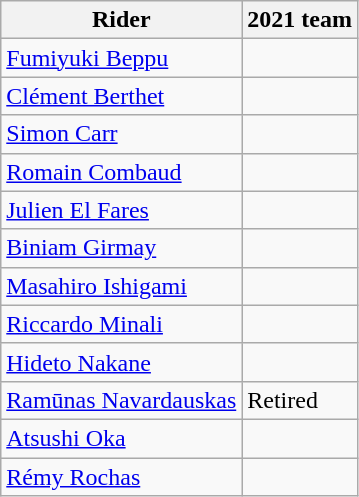<table class="wikitable">
<tr>
<th>Rider</th>
<th>2021 team</th>
</tr>
<tr>
<td><a href='#'>Fumiyuki Beppu</a></td>
<td></td>
</tr>
<tr>
<td><a href='#'>Clément Berthet</a></td>
<td></td>
</tr>
<tr>
<td><a href='#'>Simon Carr</a></td>
<td></td>
</tr>
<tr>
<td><a href='#'>Romain Combaud</a></td>
<td></td>
</tr>
<tr>
<td><a href='#'>Julien El Fares</a></td>
<td></td>
</tr>
<tr>
<td><a href='#'>Biniam Girmay</a></td>
<td></td>
</tr>
<tr>
<td><a href='#'>Masahiro Ishigami</a></td>
<td></td>
</tr>
<tr>
<td><a href='#'>Riccardo Minali</a></td>
<td></td>
</tr>
<tr>
<td><a href='#'>Hideto Nakane</a></td>
<td></td>
</tr>
<tr>
<td><a href='#'>Ramūnas Navardauskas</a></td>
<td>Retired</td>
</tr>
<tr>
<td><a href='#'>Atsushi Oka</a></td>
<td></td>
</tr>
<tr>
<td><a href='#'>Rémy Rochas</a></td>
<td></td>
</tr>
</table>
